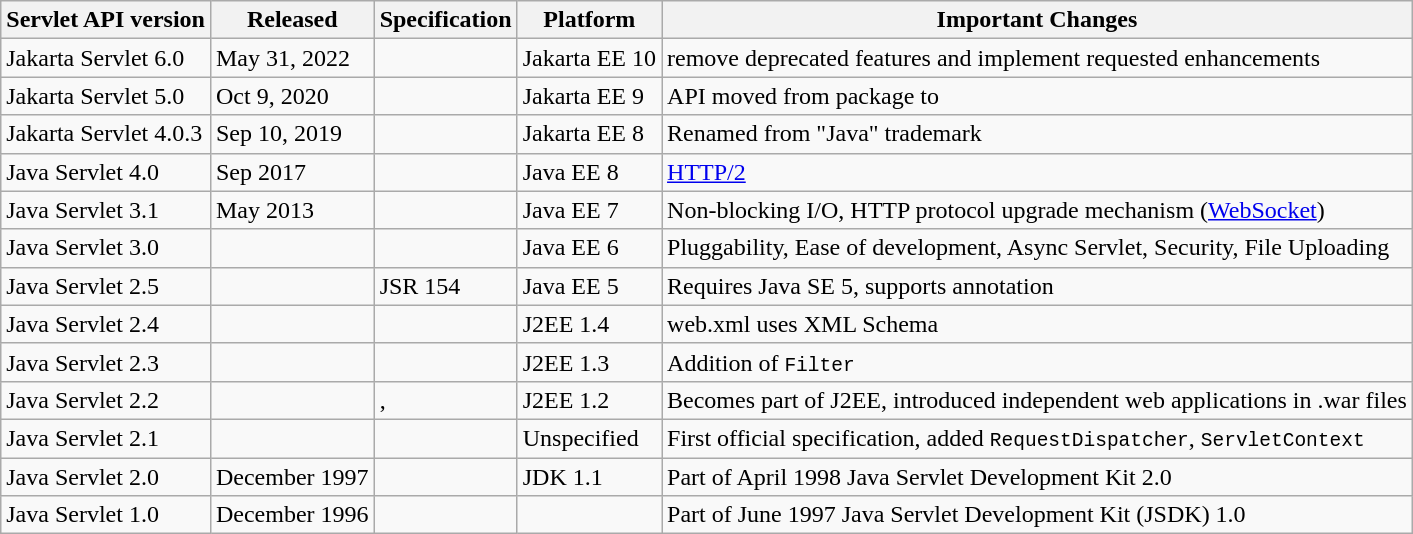<table class="wikitable">
<tr>
<th>Servlet API version</th>
<th>Released</th>
<th>Specification</th>
<th>Platform</th>
<th>Important Changes</th>
</tr>
<tr>
<td>Jakarta Servlet 6.0</td>
<td>May 31, 2022</td>
<td></td>
<td>Jakarta EE 10</td>
<td>remove deprecated features and implement requested enhancements</td>
</tr>
<tr>
<td>Jakarta Servlet 5.0</td>
<td>Oct 9, 2020</td>
<td></td>
<td>Jakarta EE 9</td>
<td>API moved from package  to </td>
</tr>
<tr>
<td>Jakarta Servlet 4.0.3</td>
<td>Sep 10, 2019</td>
<td></td>
<td>Jakarta EE 8</td>
<td>Renamed from "Java" trademark</td>
</tr>
<tr>
<td>Java Servlet 4.0</td>
<td>Sep 2017</td>
<td></td>
<td>Java EE 8</td>
<td><a href='#'>HTTP/2</a></td>
</tr>
<tr>
<td>Java Servlet 3.1</td>
<td>May 2013</td>
<td></td>
<td>Java EE 7</td>
<td>Non-blocking I/O, HTTP protocol upgrade mechanism (<a href='#'>WebSocket</a>)</td>
</tr>
<tr>
<td>Java Servlet 3.0</td>
<td></td>
<td></td>
<td>Java EE 6</td>
<td>Pluggability, Ease of development, Async Servlet, Security, File Uploading</td>
</tr>
<tr>
<td>Java Servlet 2.5</td>
<td></td>
<td>JSR 154</td>
<td>Java EE 5</td>
<td>Requires Java SE 5, supports annotation</td>
</tr>
<tr>
<td>Java Servlet 2.4</td>
<td></td>
<td></td>
<td>J2EE 1.4</td>
<td>web.xml uses XML Schema</td>
</tr>
<tr>
<td>Java Servlet 2.3</td>
<td></td>
<td></td>
<td>J2EE 1.3</td>
<td>Addition of <code>Filter</code></td>
</tr>
<tr>
<td>Java Servlet 2.2</td>
<td></td>
<td>, </td>
<td>J2EE 1.2</td>
<td>Becomes part of J2EE, introduced independent web applications in .war files</td>
</tr>
<tr>
<td>Java Servlet 2.1</td>
<td></td>
<td></td>
<td>Unspecified</td>
<td>First official specification, added <code>RequestDispatcher</code>, <code>ServletContext</code></td>
</tr>
<tr>
<td>Java Servlet 2.0</td>
<td>December 1997</td>
<td></td>
<td>JDK 1.1</td>
<td>Part of April 1998 Java Servlet Development Kit 2.0</td>
</tr>
<tr>
<td>Java Servlet 1.0</td>
<td>December 1996</td>
<td></td>
<td></td>
<td>Part of June 1997 Java Servlet Development Kit (JSDK) 1.0</td>
</tr>
</table>
